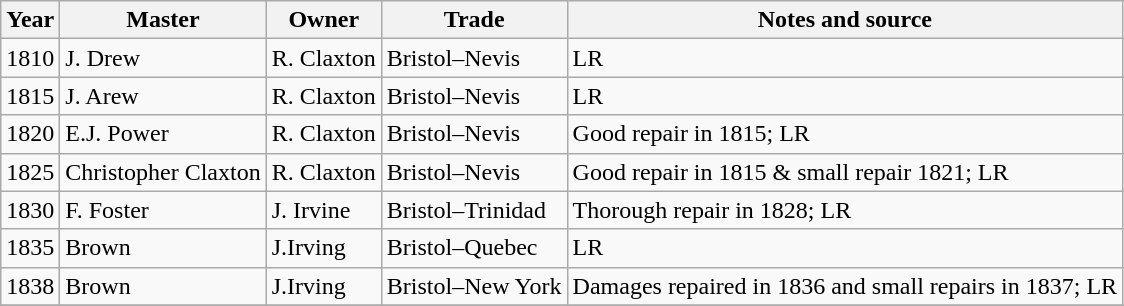<table class="sortable wikitable">
<tr>
<th>Year</th>
<th>Master</th>
<th>Owner</th>
<th>Trade</th>
<th>Notes and source</th>
</tr>
<tr>
<td>1810</td>
<td>J. Drew</td>
<td>R. Claxton</td>
<td>Bristol–Nevis</td>
<td>LR</td>
</tr>
<tr>
<td>1815</td>
<td>J. Arew</td>
<td>R. Claxton</td>
<td>Bristol–Nevis</td>
<td>LR</td>
</tr>
<tr>
<td>1820</td>
<td>E.J. Power</td>
<td>R. Claxton</td>
<td>Bristol–Nevis</td>
<td>Good repair in 1815; LR</td>
</tr>
<tr>
<td>1825</td>
<td>Christopher Claxton</td>
<td>R. Claxton</td>
<td>Bristol–Nevis</td>
<td>Good repair in 1815 & small repair 1821; LR</td>
</tr>
<tr>
<td>1830</td>
<td>F. Foster</td>
<td>J. Irvine</td>
<td>Bristol–Trinidad</td>
<td>Thorough repair in 1828; LR</td>
</tr>
<tr>
<td>1835</td>
<td>Brown</td>
<td>J.Irving</td>
<td>Bristol–Quebec</td>
<td>LR</td>
</tr>
<tr>
<td>1838</td>
<td>Brown</td>
<td>J.Irving</td>
<td>Bristol–New York</td>
<td>Damages repaired in 1836 and small repairs in 1837; LR</td>
</tr>
<tr>
</tr>
</table>
